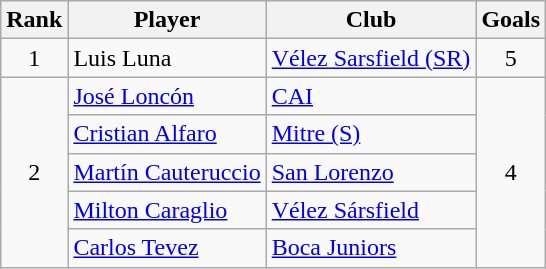<table class="wikitable" border="1">
<tr>
<th>Rank</th>
<th>Player</th>
<th>Club</th>
<th>Goals</th>
</tr>
<tr>
<td align=center>1</td>
<td> Luis Luna</td>
<td><a href='#'>Vélez Sarsfield (SR)</a></td>
<td align=center>5</td>
</tr>
<tr>
<td align=center rowspan=5>2</td>
<td> <a href='#'>José Loncón</a></td>
<td><a href='#'>CAI</a></td>
<td align=center rowspan=5>4</td>
</tr>
<tr>
<td> <a href='#'>Cristian Alfaro</a></td>
<td><a href='#'>Mitre (S)</a></td>
</tr>
<tr>
<td> <a href='#'>Martín Cauteruccio</a></td>
<td><a href='#'>San Lorenzo</a></td>
</tr>
<tr>
<td> <a href='#'>Milton Caraglio</a></td>
<td><a href='#'>Vélez Sársfield</a></td>
</tr>
<tr>
<td> <a href='#'>Carlos Tevez</a></td>
<td><a href='#'>Boca Juniors</a></td>
</tr>
</table>
